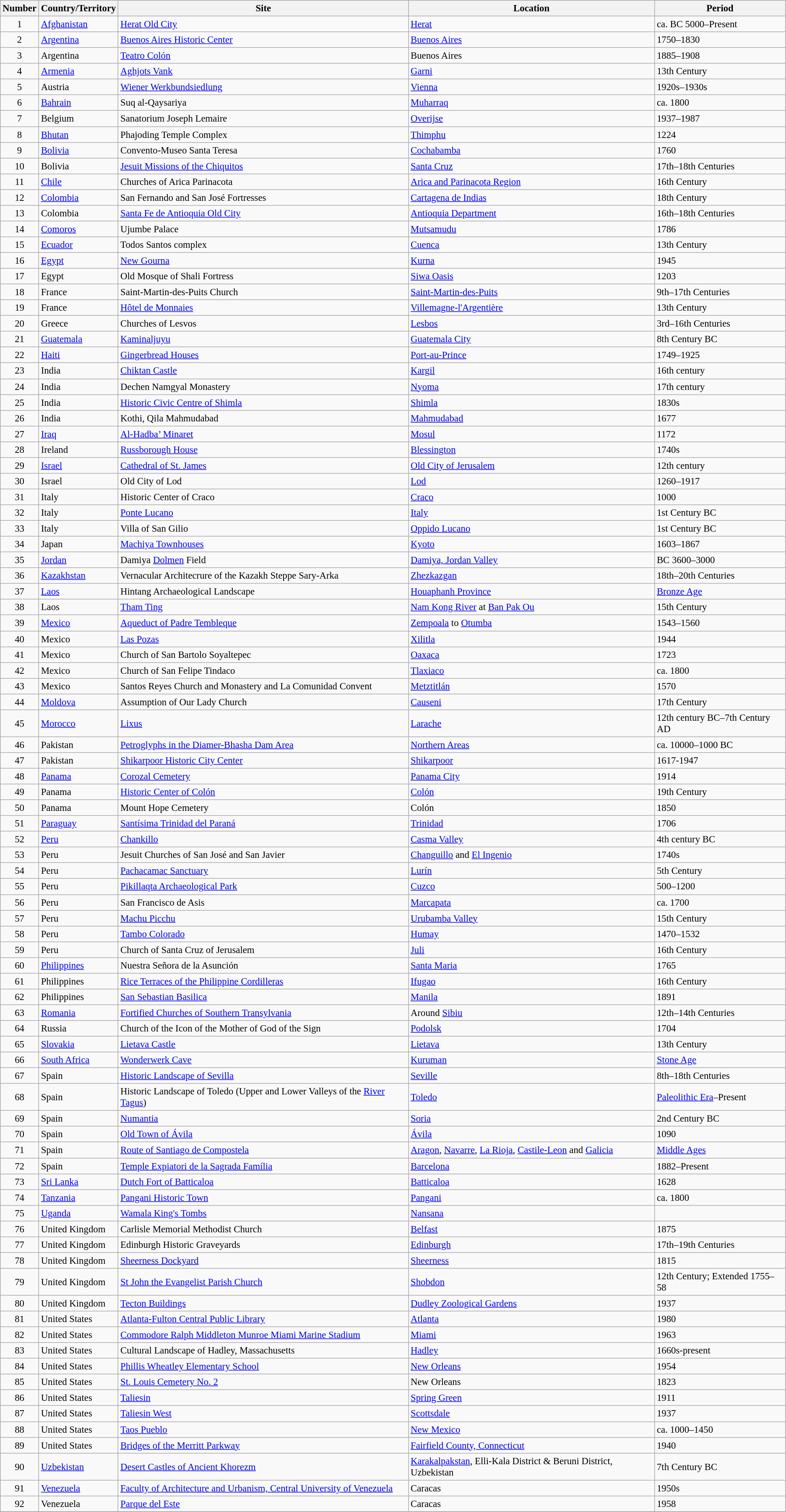<table class="wikitable sortable" style="font-size: 95%;">
<tr>
<th>Number</th>
<th>Country/Territory</th>
<th>Site</th>
<th>Location</th>
<th>Period</th>
</tr>
<tr>
<td align="center">1</td>
<td><a href='#'>Afghanistan</a></td>
<td><a href='#'>Herat Old City</a></td>
<td><a href='#'>Herat</a></td>
<td>ca. BC 5000–Present</td>
</tr>
<tr>
<td align="center">2</td>
<td><a href='#'>Argentina</a></td>
<td><a href='#'>Buenos Aires Historic Center</a></td>
<td><a href='#'>Buenos Aires</a></td>
<td>1750–1830</td>
</tr>
<tr>
<td align="center">3</td>
<td>Argentina</td>
<td><a href='#'>Teatro Colón</a></td>
<td>Buenos Aires</td>
<td>1885–1908</td>
</tr>
<tr>
<td align="center">4</td>
<td><a href='#'>Armenia</a></td>
<td><a href='#'>Aghjots Vank</a></td>
<td><a href='#'>Garni</a></td>
<td>13th Century</td>
</tr>
<tr>
<td align="center">5</td>
<td>Austria</td>
<td><a href='#'>Wiener Werkbundsiedlung</a></td>
<td><a href='#'>Vienna</a></td>
<td>1920s–1930s</td>
</tr>
<tr>
<td align="center">6</td>
<td><a href='#'>Bahrain</a></td>
<td>Suq al-Qaysariya</td>
<td><a href='#'>Muharraq</a></td>
<td>ca. 1800</td>
</tr>
<tr>
<td align="center">7</td>
<td>Belgium</td>
<td>Sanatorium Joseph Lemaire</td>
<td><a href='#'>Overijse</a></td>
<td>1937–1987</td>
</tr>
<tr>
<td align="center">8</td>
<td><a href='#'>Bhutan</a></td>
<td>Phajoding Temple Complex</td>
<td><a href='#'>Thimphu</a></td>
<td>1224</td>
</tr>
<tr>
<td align="center">9</td>
<td><a href='#'>Bolivia</a></td>
<td>Convento-Museo Santa Teresa</td>
<td><a href='#'>Cochabamba</a></td>
<td>1760</td>
</tr>
<tr>
<td align="center">10</td>
<td>Bolivia</td>
<td><a href='#'>Jesuit Missions of the Chiquitos</a></td>
<td><a href='#'>Santa Cruz</a></td>
<td>17th–18th Centuries</td>
</tr>
<tr>
<td align="center">11</td>
<td><a href='#'>Chile</a></td>
<td>Churches of Arica Parinacota</td>
<td><a href='#'>Arica and Parinacota Region</a></td>
<td>16th Century</td>
</tr>
<tr>
<td align="center">12</td>
<td><a href='#'>Colombia</a></td>
<td>San Fernando and San José Fortresses</td>
<td><a href='#'>Cartagena de Indias</a></td>
<td>18th Century</td>
</tr>
<tr>
<td align="center">13</td>
<td>Colombia</td>
<td><a href='#'>Santa Fe de Antioquia Old City</a></td>
<td><a href='#'>Antioquia Department</a></td>
<td>16th–18th Centuries</td>
</tr>
<tr>
<td align="center">14</td>
<td><a href='#'>Comoros</a></td>
<td>Ujumbe Palace</td>
<td><a href='#'>Mutsamudu</a></td>
<td>1786</td>
</tr>
<tr>
<td align="center">15</td>
<td><a href='#'>Ecuador</a></td>
<td>Todos Santos complex</td>
<td><a href='#'>Cuenca</a></td>
<td>13th Century</td>
</tr>
<tr>
<td align="center">16</td>
<td><a href='#'>Egypt</a></td>
<td><a href='#'>New Gourna</a></td>
<td><a href='#'>Kurna</a></td>
<td>1945</td>
</tr>
<tr>
<td align="center">17</td>
<td>Egypt</td>
<td>Old Mosque of Shali Fortress</td>
<td><a href='#'>Siwa Oasis</a></td>
<td>1203</td>
</tr>
<tr>
<td align="center">18</td>
<td>France</td>
<td>Saint-Martin-des-Puits Church</td>
<td><a href='#'>Saint-Martin-des-Puits</a></td>
<td>9th–17th Centuries</td>
</tr>
<tr>
<td align="center">19</td>
<td>France</td>
<td><a href='#'>Hôtel de Monnaies</a></td>
<td><a href='#'>Villemagne-l'Argentière</a></td>
<td>13th Century</td>
</tr>
<tr>
<td align="center">20</td>
<td>Greece</td>
<td>Churches of Lesvos</td>
<td><a href='#'>Lesbos</a></td>
<td>3rd–16th Centuries</td>
</tr>
<tr>
<td align="center">21</td>
<td><a href='#'>Guatemala</a></td>
<td><a href='#'>Kaminaljuyu</a></td>
<td><a href='#'>Guatemala City</a></td>
<td>8th Century BC</td>
</tr>
<tr>
<td align="center">22</td>
<td><a href='#'>Haiti</a></td>
<td><a href='#'>Gingerbread Houses</a></td>
<td><a href='#'>Port-au-Prince</a></td>
<td>1749–1925</td>
</tr>
<tr>
<td align="center">23</td>
<td>India</td>
<td><a href='#'>Chiktan Castle</a></td>
<td><a href='#'>Kargil</a></td>
<td>16th century</td>
</tr>
<tr>
<td align="center">24</td>
<td>India</td>
<td>Dechen Namgyal Monastery</td>
<td><a href='#'>Nyoma</a></td>
<td>17th century</td>
</tr>
<tr>
<td align="center">25</td>
<td>India</td>
<td><a href='#'>Historic Civic Centre of Shimla</a></td>
<td><a href='#'>Shimla</a></td>
<td>1830s</td>
</tr>
<tr>
<td align="center">26</td>
<td>India</td>
<td>Kothi, Qila Mahmudabad</td>
<td><a href='#'>Mahmudabad</a></td>
<td>1677</td>
</tr>
<tr>
<td align="center">27</td>
<td><a href='#'>Iraq</a></td>
<td><a href='#'>Al-Hadba’ Minaret</a></td>
<td><a href='#'>Mosul</a></td>
<td>1172</td>
</tr>
<tr>
<td align="center">28</td>
<td>Ireland</td>
<td><a href='#'>Russborough House</a></td>
<td><a href='#'>Blessington</a></td>
<td>1740s</td>
</tr>
<tr>
<td align="center">29</td>
<td><a href='#'>Israel</a></td>
<td><a href='#'>Cathedral of St. James</a></td>
<td><a href='#'>Old City of Jerusalem</a></td>
<td>12th century</td>
</tr>
<tr>
<td align="center">30</td>
<td>Israel</td>
<td>Old City of Lod</td>
<td><a href='#'>Lod</a></td>
<td>1260–1917</td>
</tr>
<tr>
<td align="center">31</td>
<td>Italy</td>
<td>Historic Center of Craco</td>
<td><a href='#'>Craco</a></td>
<td>1000</td>
</tr>
<tr>
<td align="center">32</td>
<td>Italy</td>
<td><a href='#'>Ponte Lucano</a></td>
<td><a href='#'>Italy</a></td>
<td>1st Century BC</td>
</tr>
<tr>
<td align="center">33</td>
<td>Italy</td>
<td>Villa of San Gilio</td>
<td><a href='#'>Oppido Lucano</a></td>
<td>1st Century BC</td>
</tr>
<tr>
<td align="center">34</td>
<td>Japan</td>
<td><a href='#'>Machiya Townhouses</a></td>
<td><a href='#'>Kyoto</a></td>
<td>1603–1867</td>
</tr>
<tr>
<td align="center">35</td>
<td><a href='#'>Jordan</a></td>
<td>Damiya <a href='#'>Dolmen</a> Field</td>
<td><a href='#'>Damiya, Jordan Valley</a></td>
<td>BC 3600–3000</td>
</tr>
<tr>
<td align="center">36</td>
<td><a href='#'>Kazakhstan</a></td>
<td>Vernacular Architecrure of the Kazakh Steppe Sary-Arka</td>
<td><a href='#'>Zhezkazgan</a></td>
<td>18th–20th Centuries</td>
</tr>
<tr>
<td align="center">37</td>
<td><a href='#'>Laos</a></td>
<td>Hintang Archaeological Landscape</td>
<td><a href='#'>Houaphanh Province</a></td>
<td><a href='#'>Bronze Age</a></td>
</tr>
<tr>
<td align="center">38</td>
<td>Laos</td>
<td><a href='#'>Tham Ting</a></td>
<td><a href='#'>Nam Kong River</a> at <a href='#'>Ban Pak Ou</a></td>
<td>15th Century</td>
</tr>
<tr>
<td align="center">39</td>
<td><a href='#'>Mexico</a></td>
<td><a href='#'>Aqueduct of Padre Tembleque</a></td>
<td><a href='#'>Zempoala</a> to <a href='#'>Otumba</a></td>
<td>1543–1560</td>
</tr>
<tr>
<td align="center">40</td>
<td>Mexico</td>
<td><a href='#'>Las Pozas</a></td>
<td><a href='#'>Xilitla</a></td>
<td>1944</td>
</tr>
<tr>
<td align="center">41</td>
<td>Mexico</td>
<td>Church of San Bartolo Soyaltepec</td>
<td><a href='#'>Oaxaca</a></td>
<td>1723</td>
</tr>
<tr>
<td align="center">42</td>
<td>Mexico</td>
<td>Church of San Felipe Tindaco</td>
<td><a href='#'>Tlaxiaco</a></td>
<td>ca. 1800</td>
</tr>
<tr>
<td align="center">43</td>
<td>Mexico</td>
<td>Santos Reyes Church and Monastery and La Comunidad Convent</td>
<td><a href='#'>Metztitlán</a></td>
<td>1570</td>
</tr>
<tr>
<td align="center">44</td>
<td><a href='#'>Moldova</a></td>
<td>Assumption of Our Lady Church</td>
<td><a href='#'>Causeni</a></td>
<td>17th Century</td>
</tr>
<tr>
<td align="center">45</td>
<td><a href='#'>Morocco</a></td>
<td><a href='#'>Lixus</a></td>
<td><a href='#'>Larache</a></td>
<td>12th century BC–7th Century AD</td>
</tr>
<tr>
<td align="center">46</td>
<td>Pakistan</td>
<td><a href='#'>Petroglyphs in the Diamer-Bhasha Dam Area</a></td>
<td><a href='#'>Northern Areas</a></td>
<td>ca. 10000–1000 BC</td>
</tr>
<tr>
<td align="center">47</td>
<td>Pakistan</td>
<td><a href='#'>Shikarpoor Historic City Center</a></td>
<td><a href='#'>Shikarpoor</a></td>
<td>1617-1947</td>
</tr>
<tr>
<td align="center">48</td>
<td><a href='#'>Panama</a></td>
<td><a href='#'>Corozal Cemetery</a></td>
<td><a href='#'>Panama City</a></td>
<td>1914</td>
</tr>
<tr>
<td align="center">49</td>
<td>Panama</td>
<td><a href='#'>Historic Center of Colón</a></td>
<td><a href='#'>Colón</a></td>
<td>19th Century</td>
</tr>
<tr>
<td align="center">50</td>
<td>Panama</td>
<td>Mount Hope Cemetery</td>
<td>Colón</td>
<td>1850</td>
</tr>
<tr>
<td align="center">51</td>
<td><a href='#'>Paraguay</a></td>
<td><a href='#'>Santísima Trinidad del Paraná</a></td>
<td><a href='#'>Trinidad</a></td>
<td>1706</td>
</tr>
<tr>
<td align="center">52</td>
<td><a href='#'>Peru</a></td>
<td><a href='#'>Chankillo</a></td>
<td><a href='#'>Casma Valley</a></td>
<td>4th century BC</td>
</tr>
<tr>
<td align="center">53</td>
<td>Peru</td>
<td>Jesuit Churches of San José and San Javier</td>
<td><a href='#'>Changuillo</a> and <a href='#'>El Ingenio</a></td>
<td>1740s</td>
</tr>
<tr>
<td align="center">54</td>
<td>Peru</td>
<td><a href='#'>Pachacamac Sanctuary</a></td>
<td><a href='#'>Lurín</a></td>
<td>5th Century</td>
</tr>
<tr>
<td align="center">55</td>
<td>Peru</td>
<td><a href='#'>Pikillaqta Archaeological Park</a></td>
<td><a href='#'>Cuzco</a></td>
<td>500–1200</td>
</tr>
<tr>
<td align="center">56</td>
<td>Peru</td>
<td>San Francisco de Asis</td>
<td><a href='#'>Marcapata</a></td>
<td>ca. 1700</td>
</tr>
<tr>
<td align="center">57</td>
<td>Peru</td>
<td><a href='#'>Machu Picchu</a></td>
<td><a href='#'>Urubamba Valley</a></td>
<td>15th Century</td>
</tr>
<tr>
<td align="center">58</td>
<td>Peru</td>
<td><a href='#'>Tambo Colorado</a></td>
<td><a href='#'>Humay</a></td>
<td>1470–1532</td>
</tr>
<tr>
<td align="center">59</td>
<td>Peru</td>
<td>Church of Santa Cruz of Jerusalem</td>
<td><a href='#'>Juli</a></td>
<td>16th Century</td>
</tr>
<tr>
<td align="center">60</td>
<td><a href='#'>Philippines</a></td>
<td>Nuestra Señora de la Asunción</td>
<td><a href='#'>Santa Maria</a></td>
<td>1765</td>
</tr>
<tr>
<td align="center">61</td>
<td>Philippines</td>
<td><a href='#'>Rice Terraces of the Philippine Cordilleras</a></td>
<td><a href='#'>Ifugao</a></td>
<td>16th Century</td>
</tr>
<tr>
<td align="center">62</td>
<td>Philippines</td>
<td><a href='#'>San Sebastian Basilica</a></td>
<td><a href='#'>Manila</a></td>
<td>1891</td>
</tr>
<tr>
<td align="center">63</td>
<td><a href='#'>Romania</a></td>
<td><a href='#'>Fortified Churches of Southern Transylvania</a></td>
<td>Around <a href='#'>Sibiu</a></td>
<td>12th–14th Centuries</td>
</tr>
<tr>
<td align="center">64</td>
<td>Russia</td>
<td>Church of the Icon of the Mother of God of the Sign</td>
<td><a href='#'>Podolsk</a></td>
<td>1704</td>
</tr>
<tr>
<td align="center">65</td>
<td><a href='#'>Slovakia</a></td>
<td><a href='#'>Lietava Castle</a></td>
<td><a href='#'>Lietava</a></td>
<td>13th Century</td>
</tr>
<tr>
<td align="center">66</td>
<td><a href='#'>South Africa</a></td>
<td><a href='#'>Wonderwerk Cave</a></td>
<td><a href='#'>Kuruman</a></td>
<td><a href='#'>Stone Age</a></td>
</tr>
<tr>
<td align="center">67</td>
<td>Spain</td>
<td><a href='#'>Historic Landscape of Sevilla</a></td>
<td><a href='#'>Seville</a></td>
<td>8th–18th Centuries</td>
</tr>
<tr>
<td align="center">68</td>
<td>Spain</td>
<td>Historic Landscape of Toledo (Upper and Lower Valleys of the <a href='#'>River Tagus</a>)</td>
<td><a href='#'>Toledo</a></td>
<td><a href='#'>Paleolithic Era</a>–Present</td>
</tr>
<tr>
<td align="center">69</td>
<td>Spain</td>
<td><a href='#'>Numantia</a></td>
<td><a href='#'>Soria</a></td>
<td>2nd Century BC</td>
</tr>
<tr>
<td align="center">70</td>
<td>Spain</td>
<td><a href='#'>Old Town of Ávila</a></td>
<td><a href='#'>Ávila</a></td>
<td>1090</td>
</tr>
<tr>
<td align="center">71</td>
<td>Spain</td>
<td><a href='#'>Route of Santiago de Compostela</a></td>
<td><a href='#'>Aragon</a>, <a href='#'>Navarre</a>, <a href='#'>La Rioja</a>, <a href='#'>Castile-Leon</a> and <a href='#'>Galicia</a></td>
<td><a href='#'>Middle Ages</a></td>
</tr>
<tr>
<td align="center">72</td>
<td>Spain</td>
<td><a href='#'>Temple Expiatori de la Sagrada Família</a></td>
<td><a href='#'>Barcelona</a></td>
<td>1882–Present</td>
</tr>
<tr>
<td align="center">73</td>
<td><a href='#'>Sri Lanka</a></td>
<td><a href='#'>Dutch Fort of Batticaloa</a></td>
<td><a href='#'>Batticaloa</a></td>
<td>1628</td>
</tr>
<tr>
<td align="center">74</td>
<td><a href='#'>Tanzania</a></td>
<td><a href='#'>Pangani Historic Town</a></td>
<td><a href='#'>Pangani</a></td>
<td>ca. 1800</td>
</tr>
<tr>
<td align="center">75</td>
<td><a href='#'>Uganda</a></td>
<td><a href='#'>Wamala King's Tombs</a></td>
<td><a href='#'>Nansana</a></td>
<td></td>
</tr>
<tr>
<td align="center">76</td>
<td>United Kingdom</td>
<td>Carlisle Memorial Methodist Church</td>
<td><a href='#'>Belfast</a></td>
<td>1875</td>
</tr>
<tr>
<td align="center">77</td>
<td>United Kingdom</td>
<td>Edinburgh Historic Graveyards</td>
<td><a href='#'>Edinburgh</a></td>
<td>17th–19th Centuries</td>
</tr>
<tr>
<td align="center">78</td>
<td>United Kingdom</td>
<td><a href='#'>Sheerness Dockyard</a></td>
<td><a href='#'>Sheerness</a></td>
<td>1815</td>
</tr>
<tr>
<td align="center">79</td>
<td>United Kingdom</td>
<td><a href='#'>St John the Evangelist Parish Church</a></td>
<td><a href='#'>Shobdon</a></td>
<td>12th Century; Extended 1755–58</td>
</tr>
<tr>
<td align="center">80</td>
<td>United Kingdom</td>
<td><a href='#'>Tecton Buildings</a></td>
<td><a href='#'>Dudley Zoological Gardens</a></td>
<td>1937</td>
</tr>
<tr>
<td align="center">81</td>
<td>United States</td>
<td><a href='#'>Atlanta-Fulton Central Public Library</a></td>
<td><a href='#'>Atlanta</a></td>
<td>1980</td>
</tr>
<tr>
<td align="center">82</td>
<td>United States</td>
<td><a href='#'>Commodore Ralph Middleton Munroe Miami Marine Stadium</a></td>
<td><a href='#'>Miami</a></td>
<td>1963</td>
</tr>
<tr>
<td align="center">83</td>
<td>United States</td>
<td>Cultural Landscape of Hadley, Massachusetts</td>
<td><a href='#'>Hadley</a></td>
<td>1660s-present</td>
</tr>
<tr>
<td align="center">84</td>
<td>United States</td>
<td><a href='#'>Phillis Wheatley Elementary School</a></td>
<td><a href='#'>New Orleans</a></td>
<td>1954</td>
</tr>
<tr>
<td align="center">85</td>
<td>United States</td>
<td><a href='#'>St. Louis Cemetery No. 2</a></td>
<td>New Orleans</td>
<td>1823</td>
</tr>
<tr>
<td align="center">86</td>
<td>United States</td>
<td><a href='#'>Taliesin</a></td>
<td><a href='#'>Spring Green</a></td>
<td>1911</td>
</tr>
<tr>
<td align="center">87</td>
<td>United States</td>
<td><a href='#'>Taliesin West</a></td>
<td><a href='#'>Scottsdale</a></td>
<td>1937</td>
</tr>
<tr>
<td align="center">88</td>
<td>United States</td>
<td><a href='#'>Taos Pueblo</a></td>
<td><a href='#'>New Mexico</a></td>
<td>ca. 1000–1450</td>
</tr>
<tr>
<td align="center">89</td>
<td>United States</td>
<td><a href='#'>Bridges of the Merritt Parkway</a></td>
<td><a href='#'>Fairfield County, Connecticut</a></td>
<td>1940</td>
</tr>
<tr>
<td align="center">90</td>
<td><a href='#'>Uzbekistan</a></td>
<td><a href='#'>Desert Castles of Ancient Khorezm</a></td>
<td><a href='#'>Karakalpakstan</a>, Elli-Kala District & Beruni District, Uzbekistan</td>
<td>7th Century BC</td>
</tr>
<tr>
<td align="center">91</td>
<td><a href='#'>Venezuela</a></td>
<td><a href='#'>Faculty of Architecture and Urbanism, Central University of Venezuela</a></td>
<td>Caracas</td>
<td>1950s</td>
</tr>
<tr>
<td align="center">92</td>
<td>Venezuela</td>
<td><a href='#'>Parque del Este</a></td>
<td>Caracas</td>
<td>1958</td>
</tr>
<tr>
</tr>
</table>
